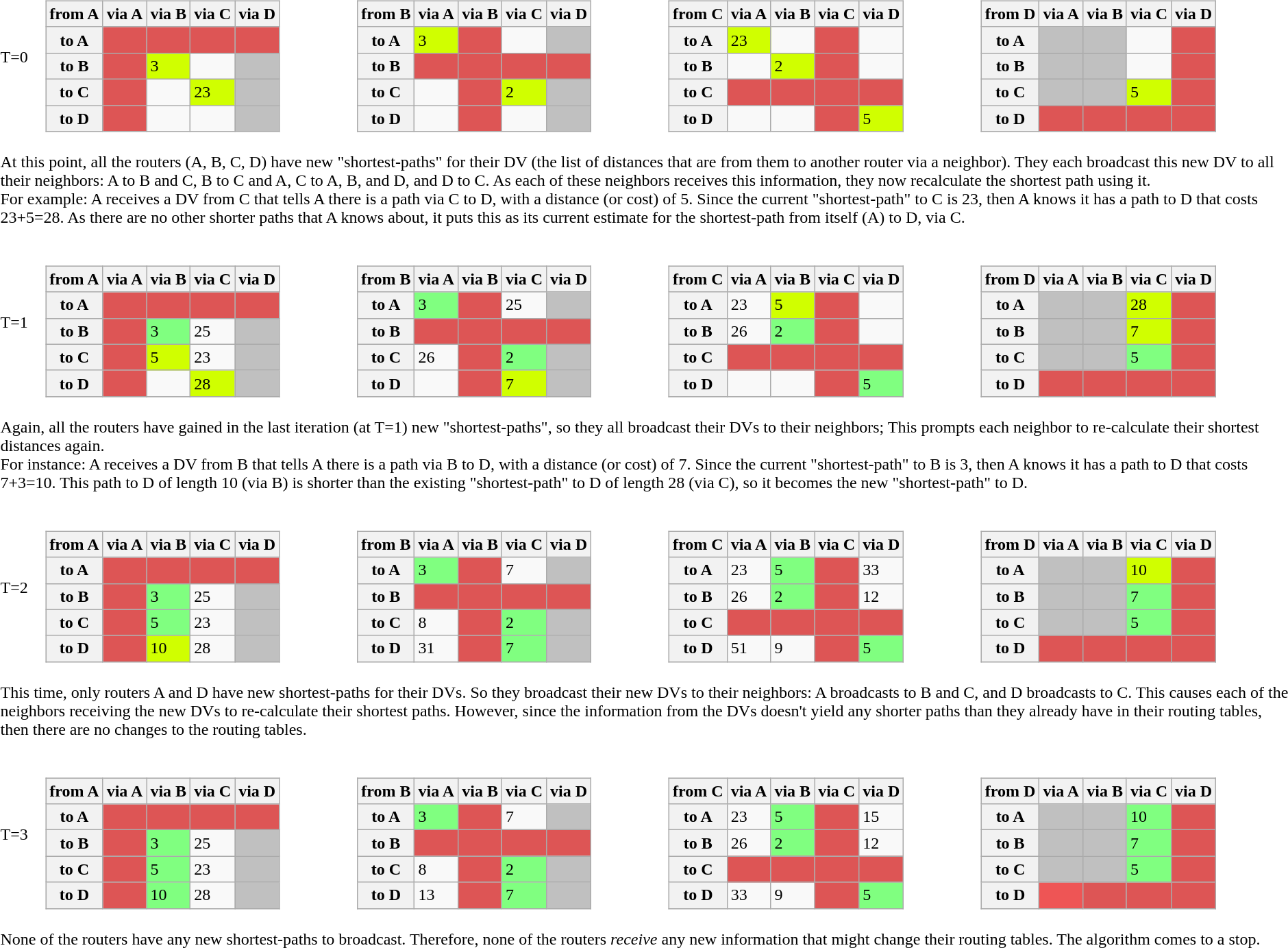<table>
<tr>
<td>T=0</td>
<td><br><table class="wikitable">
<tr>
<th bgcolor="#C0C0C0">from A</th>
<th>via A</th>
<th>via B</th>
<th>via C</th>
<th>via D</th>
</tr>
<tr -->
<th>to A</th>
<td bgcolor="#DD5555"></td>
<td bgcolor="#DD5555"></td>
<td bgcolor="#DD5555"></td>
<td bgcolor="#DD5555"></td>
</tr>
<tr -->
<th>to B</th>
<td bgcolor="#DD5555"></td>
<td bgcolor="#D0FF00">3</td>
<td></td>
<td bgcolor="#C0C0C0"></td>
</tr>
<tr -->
<th>to C</th>
<td bgcolor="#DD5555"></td>
<td></td>
<td bgcolor="#D0FF00">23</td>
<td bgcolor="#C0C0C0"></td>
</tr>
<tr -->
<th>to D</th>
<td bgcolor="#DD5555"></td>
<td></td>
<td></td>
<td bgcolor="#C0C0C0"></td>
</tr>
</table>
</td>
<td><br><table class="wikitable">
<tr>
<th bgcolor="#DD5555">from B</th>
<th>via A</th>
<th>via B</th>
<th>via C</th>
<th>via D</th>
</tr>
<tr -->
<th>to A</th>
<td bgcolor="#D0FF00">3</td>
<td bgcolor="#DD5555"></td>
<td></td>
<td bgcolor="#C0C0C0"></td>
</tr>
<tr -->
<th>to B</th>
<td bgcolor="#DD5555"></td>
<td bgcolor="#DD5555"></td>
<td bgcolor="#DD5555"></td>
<td bgcolor="#DD5555"></td>
</tr>
<tr -->
<th>to C</th>
<td></td>
<td bgcolor="#DD5555"></td>
<td bgcolor="#D0FF00">2</td>
<td bgcolor="#C0C0C0"></td>
</tr>
<tr -->
<th>to D</th>
<td></td>
<td bgcolor="#DD5555"></td>
<td></td>
<td bgcolor="#C0C0C0"></td>
</tr>
</table>
</td>
<td><br><table class="wikitable">
<tr>
<th bgcolor="#DD5555">from C</th>
<th>via A</th>
<th>via B</th>
<th>via C</th>
<th>via D</th>
</tr>
<tr -->
<th>to A</th>
<td bgcolor="#D0FF00">23</td>
<td></td>
<td bgcolor="#DD5555"></td>
<td></td>
</tr>
<tr -->
<th>to B</th>
<td></td>
<td bgcolor="#D0FF00">2</td>
<td bgcolor="#DD5555"></td>
<td></td>
</tr>
<tr -->
<th>to C</th>
<td bgcolor="#DD5555"></td>
<td bgcolor="#DD5555"></td>
<td bgcolor="#DD5555"></td>
<td bgcolor="#DD5555"></td>
</tr>
<tr -->
<th>to D</th>
<td></td>
<td></td>
<td bgcolor="#DD5555"></td>
<td bgcolor="#D0FF00">5</td>
</tr>
</table>
</td>
<td><br><table class="wikitable">
<tr>
<th bgcolor="#C0C0C0">from D</th>
<th>via A</th>
<th>via B</th>
<th>via C</th>
<th>via D</th>
</tr>
<tr -->
<th>to A</th>
<td bgcolor="#C0C0C0"></td>
<td bgcolor="#C0C0C0"></td>
<td></td>
<td bgcolor="#DD5555"></td>
</tr>
<tr -->
<th>to B</th>
<td bgcolor="#C0C0C0"></td>
<td bgcolor="#C0C0C0"></td>
<td></td>
<td bgcolor="#DD5555"></td>
</tr>
<tr -->
<th>to C</th>
<td bgcolor="#C0C0C0"></td>
<td bgcolor="#C0C0C0"></td>
<td bgcolor="#D0FF00">5</td>
<td bgcolor="#DD5555"></td>
</tr>
<tr -->
<th>to D</th>
<td bgcolor="#DD5555"></td>
<td bgcolor="#DD5555"></td>
<td bgcolor="#DD5555"></td>
<td bgcolor="#DD5555"></td>
</tr>
</table>
</td>
</tr>
<tr>
<td colspan=5>At this point, all the routers (A, B, C, D) have new "shortest-paths" for their DV (the list of distances that are from them to another router via a neighbor). They each broadcast this new DV to all their neighbors: A to B and C, B to C and A, C to A, B, and D, and D to C. As each of these neighbors receives this information, they now recalculate the shortest path using it.<br>For example: A receives a DV from C that tells A there is a path via C to D, with a distance (or cost) of 5. Since the current "shortest-path" to C is 23, then A knows it has a path to D that costs 23+5=28. As there are no other shorter paths that A knows about, it puts this as its current estimate for the shortest-path from itself (A) to D, via C.</td>
<td></td>
</tr>
<tr>
<td>T=1</td>
<td><br><table class="wikitable">
<tr>
<th bgcolor="#C0C0C0">from A</th>
<th>via A</th>
<th>via B</th>
<th>via C</th>
<th>via D</th>
</tr>
<tr -->
<th>to A</th>
<td bgcolor="#DD5555"></td>
<td bgcolor="#DD5555"></td>
<td bgcolor="#DD5555"></td>
<td bgcolor="#DD5555"></td>
</tr>
<tr -->
<th>to B</th>
<td bgcolor="#DD5555"></td>
<td bgcolor="#80FF80">3</td>
<td>25</td>
<td bgcolor="#C0C0C0"></td>
</tr>
<tr -->
<th>to C</th>
<td bgcolor="#DD5555"></td>
<td bgcolor="#D0FF00">5</td>
<td>23</td>
<td bgcolor="#C0C0C0"></td>
</tr>
<tr -->
<th>to D</th>
<td bgcolor="#DD5555"></td>
<td></td>
<td bgcolor="#D0FF00">28</td>
<td bgcolor="#C0C0C0"></td>
</tr>
</table>
</td>
<td><br><table class="wikitable">
<tr>
<th bgcolor="#C0C0C0">from B</th>
<th>via A</th>
<th>via B</th>
<th>via C</th>
<th>via D</th>
</tr>
<tr -->
<th>to A</th>
<td bgcolor="#80FF80">3</td>
<td bgcolor="#DD5555"></td>
<td>25</td>
<td bgcolor="#C0C0C0"></td>
</tr>
<tr -->
<th>to B</th>
<td bgcolor="#DD5555"></td>
<td bgcolor="#DD5555"></td>
<td bgcolor="#DD5555"></td>
<td bgcolor="#DD5555"></td>
</tr>
<tr -->
<th>to C</th>
<td>26</td>
<td bgcolor="#DD5555"></td>
<td bgcolor="#80FF80">2</td>
<td bgcolor="#C0C0C0"></td>
</tr>
<tr -->
<th>to D</th>
<td></td>
<td bgcolor="#DD5555"></td>
<td bgcolor="#D0FF00">7</td>
<td bgcolor="#C0C0C0"></td>
</tr>
</table>
</td>
<td><br><table class="wikitable">
<tr>
<th bgcolor="#C0C0C0">from C</th>
<th>via A</th>
<th>via B</th>
<th>via C</th>
<th>via D</th>
</tr>
<tr -->
<th>to A</th>
<td>23</td>
<td bgcolor="#D0FF00">5</td>
<td bgcolor="#DD5555"></td>
<td></td>
</tr>
<tr -->
<th>to B</th>
<td>26</td>
<td bgcolor="#80FF80">2</td>
<td bgcolor="#DD5555"></td>
<td></td>
</tr>
<tr -->
<th>to C</th>
<td bgcolor="#DD5555"></td>
<td bgcolor="#DD5555"></td>
<td bgcolor="#DD5555"></td>
<td bgcolor="#DD5555"></td>
</tr>
<tr -->
<th>to D</th>
<td></td>
<td></td>
<td bgcolor="#DD5555"></td>
<td bgcolor="#80FF80">5</td>
</tr>
</table>
</td>
<td><br><table class="wikitable">
<tr>
<th bgcolor="#C0C0C0">from D</th>
<th>via A</th>
<th>via B</th>
<th>via C</th>
<th>via D</th>
</tr>
<tr -->
<th>to A</th>
<td bgcolor="#C0C0C0"></td>
<td bgcolor="#C0C0C0"></td>
<td bgcolor="#D0FF00">28</td>
<td bgcolor="#DD5555"></td>
</tr>
<tr -->
<th>to B</th>
<td bgcolor="#C0C0C0"></td>
<td bgcolor="#C0C0C0"></td>
<td bgcolor="#D0FF00">7</td>
<td bgcolor="#DD5555"></td>
</tr>
<tr -->
<th>to C</th>
<td bgcolor="#C0C0C0"></td>
<td bgcolor="#C0C0C0"></td>
<td bgcolor="#80FF80">5</td>
<td bgcolor="#DD5555"></td>
</tr>
<tr -->
<th>to D</th>
<td bgcolor="#DD5555"></td>
<td bgcolor="#DD5555"></td>
<td bgcolor="#DD5555"></td>
<td bgcolor="#DD5555"></td>
</tr>
</table>
</td>
</tr>
<tr>
<td colspan=5>Again, all the routers have gained in the last iteration (at T=1) new "shortest-paths", so they all broadcast their  DVs to their neighbors; This prompts each neighbor to re-calculate their shortest distances again.<br>For instance: A receives a DV from B that tells A there is a path via B to D, with a distance (or cost) of 7. Since the current "shortest-path" to B is 3, then A knows it has a path to D that costs 7+3=10. This path to D of length 10 (via B) is shorter than the existing "shortest-path" to D of length 28 (via C), so it becomes the new "shortest-path" to D.</td>
<td></td>
</tr>
<tr>
<td>T=2</td>
<td><br><table class="wikitable">
<tr>
<th bgcolor="#C0C0C0">from A</th>
<th>via A</th>
<th>via B</th>
<th>via C</th>
<th>via D</th>
</tr>
<tr -->
<th>to A</th>
<td bgcolor="#DD5555"></td>
<td bgcolor="#DD5555"></td>
<td bgcolor="#DD5555"></td>
<td bgcolor="#DD5555"></td>
</tr>
<tr -->
<th>to B</th>
<td bgcolor="#DD5555"></td>
<td bgcolor="#80FF80">3</td>
<td>25</td>
<td bgcolor="#C0C0C0"></td>
</tr>
<tr -->
<th>to C</th>
<td bgcolor="#DD5555"></td>
<td bgcolor="#80FF80">5</td>
<td>23</td>
<td bgcolor="#C0C0C0"></td>
</tr>
<tr -->
<th>to D</th>
<td bgcolor="#DD5555"></td>
<td bgcolor="#D0FF00">10</td>
<td>28</td>
<td bgcolor="#C0C0C0"></td>
</tr>
</table>
</td>
<td><br><table class="wikitable">
<tr>
<th bgcolor="#C0C0C0">from B</th>
<th>via A</th>
<th>via B</th>
<th>via C</th>
<th>via D</th>
</tr>
<tr -->
<th>to A</th>
<td bgcolor="#80FF80">3</td>
<td bgcolor="#DD5555"></td>
<td>7</td>
<td bgcolor="#C0C0C0"></td>
</tr>
<tr -->
<th>to B</th>
<td bgcolor="#DD5555"></td>
<td bgcolor="#DD5555"></td>
<td bgcolor="#DD5555"></td>
<td bgcolor="#DD5555"></td>
</tr>
<tr -->
<th>to C</th>
<td>8</td>
<td bgcolor="#DD5555"></td>
<td bgcolor="#80FF80">2</td>
<td bgcolor="#C0C0C0"></td>
</tr>
<tr -->
<th>to D</th>
<td>31</td>
<td bgcolor="#DD5555"></td>
<td bgcolor="#80FF80">7</td>
<td bgcolor="#C0C0C0"></td>
</tr>
</table>
</td>
<td><br><table class="wikitable">
<tr>
<th bgcolor="#C0C0C0">from C</th>
<th>via A</th>
<th>via B</th>
<th>via C</th>
<th>via D</th>
</tr>
<tr -->
<th>to A</th>
<td>23</td>
<td bgcolor="#80FF80">5</td>
<td bgcolor="#DD5555"></td>
<td>33</td>
</tr>
<tr -->
<th>to B</th>
<td>26</td>
<td bgcolor="#80FF80">2</td>
<td bgcolor="#DD5555"></td>
<td>12</td>
</tr>
<tr -->
<th>to C</th>
<td bgcolor="#DD5555"></td>
<td bgcolor="#DD5555"></td>
<td bgcolor="#DD5555"></td>
<td bgcolor="#DD5555"></td>
</tr>
<tr -->
<th>to D</th>
<td>51</td>
<td>9</td>
<td bgcolor="#DD5555"></td>
<td bgcolor="#80FF80">5</td>
</tr>
</table>
</td>
<td><br><table class="wikitable">
<tr>
<th bgcolor="#C0C0C0">from D</th>
<th>via A</th>
<th>via B</th>
<th>via C</th>
<th>via D</th>
</tr>
<tr -->
<th>to A</th>
<td bgcolor="#C0C0C0"></td>
<td bgcolor="#C0C0C0"></td>
<td bgcolor="#D0FF00">10</td>
<td bgcolor="#DD5555"></td>
</tr>
<tr -->
<th>to B</th>
<td bgcolor="#C0C0C0"></td>
<td bgcolor="#C0C0C0"></td>
<td bgcolor="#80FF80">7</td>
<td bgcolor="#DD5555"></td>
</tr>
<tr -->
<th>to C</th>
<td bgcolor="#C0C0C0"></td>
<td bgcolor="#C0C0C0"></td>
<td bgcolor="#80FF80">5</td>
<td bgcolor="#DD5555"></td>
</tr>
<tr -->
<th>to D</th>
<td bgcolor="#DD5555"></td>
<td bgcolor="#DD5555"></td>
<td bgcolor="#DD5555"></td>
<td bgcolor="#DD5555"></td>
</tr>
</table>
</td>
</tr>
<tr>
<td colspan=5>This time, only routers A and D have new shortest-paths for their DVs. So they broadcast their new DVs to their neighbors: A broadcasts to B and C, and D broadcasts to C. This causes each of the neighbors receiving the new DVs to re-calculate their shortest paths. However, since the information from the DVs doesn't yield any shorter paths than they already have in their routing tables, then there are no changes to the routing tables.</td>
<td></td>
</tr>
<tr>
<td>T=3</td>
<td><br><table class="wikitable">
<tr>
<th bgcolor="#C0C0C0">from A</th>
<th>via A</th>
<th>via B</th>
<th>via C</th>
<th>via D</th>
</tr>
<tr -->
<th>to A</th>
<td bgcolor="#DD5555"></td>
<td bgcolor="#DD5555"></td>
<td bgcolor="#DD5555"></td>
<td bgcolor="#DD5555"></td>
</tr>
<tr -->
<th>to B</th>
<td bgcolor="#DD5555"></td>
<td bgcolor="#80FF80">3</td>
<td>25</td>
<td bgcolor="#C0C0C0"></td>
</tr>
<tr -->
<th>to C</th>
<td bgcolor="#DD5555"></td>
<td bgcolor="#80FF80">5</td>
<td>23</td>
<td bgcolor="#C0C0C0"></td>
</tr>
<tr -->
<th>to D</th>
<td bgcolor="#DD5555"></td>
<td bgcolor="#80FF80">10</td>
<td>28</td>
<td bgcolor="#C0C0C0"></td>
</tr>
</table>
</td>
<td><br><table class="wikitable">
<tr>
<th bgcolor="#C0C0C0">from B</th>
<th>via A</th>
<th>via B</th>
<th>via C</th>
<th>via D</th>
</tr>
<tr -->
<th>to A</th>
<td bgcolor="#80FF80">3</td>
<td bgcolor="#DD5555"></td>
<td>7</td>
<td bgcolor="#C0C0C0"></td>
</tr>
<tr -->
<th>to B</th>
<td bgcolor="#DD5555"></td>
<td bgcolor="#DD5555"></td>
<td bgcolor="#DD5555"></td>
<td bgcolor="#DD5555"></td>
</tr>
<tr -->
<th>to C</th>
<td>8</td>
<td bgcolor="#DD5555"></td>
<td bgcolor="#80FF80">2</td>
<td bgcolor="#C0C0C0"></td>
</tr>
<tr -->
<th>to D</th>
<td>13</td>
<td bgcolor="#DD5555"></td>
<td bgcolor="#80FF80">7</td>
<td bgcolor="#C0C0C0"></td>
</tr>
</table>
</td>
<td><br><table class="wikitable">
<tr>
<th bgcolor="#C0C0C0">from C</th>
<th>via A</th>
<th>via B</th>
<th>via C</th>
<th>via D</th>
</tr>
<tr -->
<th>to A</th>
<td>23</td>
<td bgcolor="#80FF80">5</td>
<td bgcolor="#DD5555"></td>
<td>15</td>
</tr>
<tr -->
<th>to B</th>
<td>26</td>
<td bgcolor="#80FF80">2</td>
<td bgcolor="#DD5555"></td>
<td>12</td>
</tr>
<tr -->
<th>to C</th>
<td bgcolor="#DD5555"></td>
<td bgcolor="#DD5555"></td>
<td bgcolor="#DD5555"></td>
<td bgcolor="#DD5555"></td>
</tr>
<tr -->
<th>to D</th>
<td>33</td>
<td>9</td>
<td bgcolor="#DD5555"></td>
<td bgcolor="#80FF80">5</td>
</tr>
</table>
</td>
<td><br><table class="wikitable">
<tr>
<th bgcolor="#C0C0C0">from D</th>
<th>via A</th>
<th>via B</th>
<th>via C</th>
<th>via D</th>
</tr>
<tr -->
<th>to A</th>
<td bgcolor="#C0C0C0"></td>
<td bgcolor="#C0C0C0"></td>
<td bgcolor="#80FF80">10</td>
<td bgcolor="#DD5555"></td>
</tr>
<tr -->
<th>to B</th>
<td bgcolor="#C0C0C0"></td>
<td bgcolor="#C0C0C0"></td>
<td bgcolor="#80FF80">7</td>
<td bgcolor="#DD5555"></td>
</tr>
<tr -->
<th>to C</th>
<td bgcolor="#C0C0C0"></td>
<td bgcolor="#C0C0C0"></td>
<td bgcolor="#80FF80">5</td>
<td bgcolor="#DD5555"></td>
</tr>
<tr -->
<th>to D</th>
<td bgcolor="#EE5555"></td>
<td bgcolor="#DD5555"></td>
<td bgcolor="#DD5555"></td>
<td bgcolor="#DD5555"></td>
</tr>
</table>
</td>
</tr>
<tr>
<td colspan=5>None of the routers have any new shortest-paths to broadcast. Therefore, none of the routers <em>receive</em> any new information that might change their routing tables. The algorithm comes to a stop.</td>
<td></td>
</tr>
</table>
